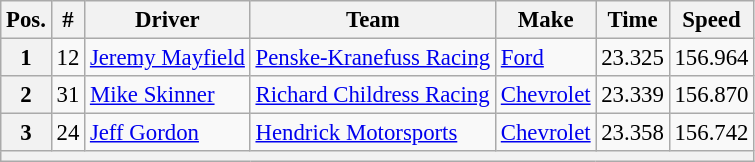<table class="wikitable" style="font-size:95%">
<tr>
<th>Pos.</th>
<th>#</th>
<th>Driver</th>
<th>Team</th>
<th>Make</th>
<th>Time</th>
<th>Speed</th>
</tr>
<tr>
<th>1</th>
<td>12</td>
<td><a href='#'>Jeremy Mayfield</a></td>
<td><a href='#'>Penske-Kranefuss Racing</a></td>
<td><a href='#'>Ford</a></td>
<td>23.325</td>
<td>156.964</td>
</tr>
<tr>
<th>2</th>
<td>31</td>
<td><a href='#'>Mike Skinner</a></td>
<td><a href='#'>Richard Childress Racing</a></td>
<td><a href='#'>Chevrolet</a></td>
<td>23.339</td>
<td>156.870</td>
</tr>
<tr>
<th>3</th>
<td>24</td>
<td><a href='#'>Jeff Gordon</a></td>
<td><a href='#'>Hendrick Motorsports</a></td>
<td><a href='#'>Chevrolet</a></td>
<td>23.358</td>
<td>156.742</td>
</tr>
<tr>
<th colspan="7"></th>
</tr>
</table>
